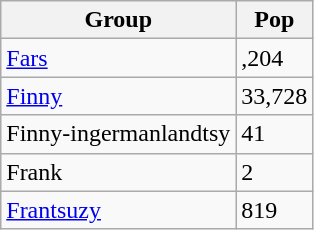<table class = "wikitable sortable">
<tr>
<th>Group</th>
<th>Pop</th>
</tr>
<tr>
<td><a href='#'>Fars</a></td>
<td>,204</td>
</tr>
<tr>
<td><a href='#'>Finny</a></td>
<td>33,728</td>
</tr>
<tr>
<td>Finny-ingermanlandtsy</td>
<td>41</td>
</tr>
<tr>
<td>Frank</td>
<td>2</td>
</tr>
<tr>
<td><a href='#'>Frantsuzy</a></td>
<td>819</td>
</tr>
</table>
